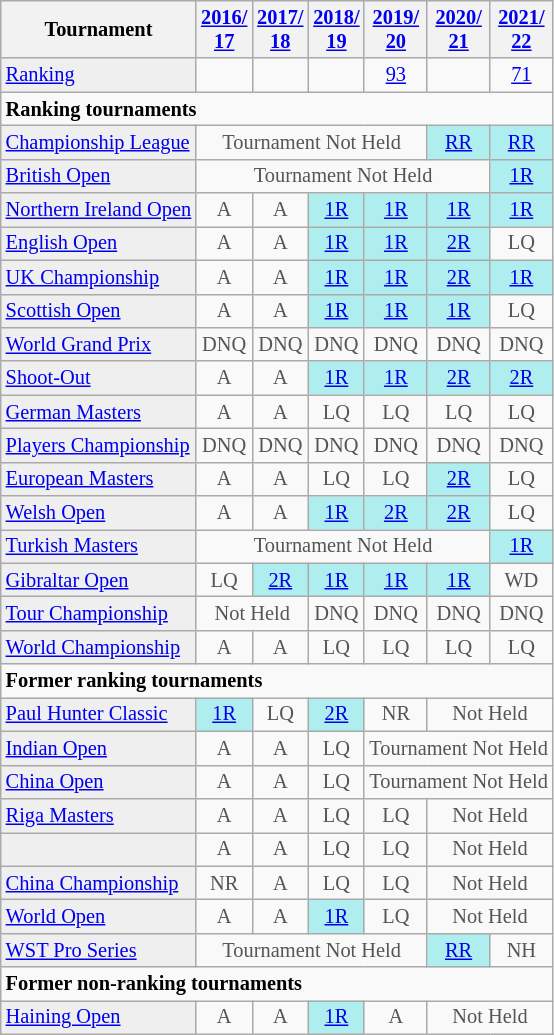<table class="wikitable" style="font-size:85%;">
<tr>
<th>Tournament</th>
<th><a href='#'>2016/<br>17</a></th>
<th><a href='#'>2017/<br>18</a></th>
<th><a href='#'>2018/<br>19</a></th>
<th><a href='#'>2019/<br>20</a></th>
<th><a href='#'>2020/<br>21</a></th>
<th><a href='#'>2021/<br>22</a></th>
</tr>
<tr>
<td style="background:#EFEFEF;"><a href='#'>Ranking</a></td>
<td align="center"></td>
<td align="center"></td>
<td align="center"></td>
<td align="center"><a href='#'>93</a></td>
<td align="center"></td>
<td align="center"><a href='#'>71</a></td>
</tr>
<tr>
<td colspan="10"><strong>Ranking tournaments</strong></td>
</tr>
<tr>
<td style="background:#EFEFEF;"><a href='#'>Championship League</a></td>
<td align="center" colspan="4" style="color:#555555;">Tournament Not Held</td>
<td align="center" style="background:#afeeee;"><a href='#'>RR</a></td>
<td align="center" style="background:#afeeee;"><a href='#'>RR</a></td>
</tr>
<tr>
<td style="background:#EFEFEF;"><a href='#'>British Open</a></td>
<td align="center" colspan="5" style="color:#555555;">Tournament Not Held</td>
<td align="center" style="background:#afeeee;"><a href='#'>1R</a></td>
</tr>
<tr>
<td style="background:#EFEFEF;"><a href='#'>Northern Ireland Open</a></td>
<td align="center" style="color:#555555;">A</td>
<td align="center" style="color:#555555;">A</td>
<td align="center" style="background:#afeeee;"><a href='#'>1R</a></td>
<td align="center" style="background:#afeeee;"><a href='#'>1R</a></td>
<td align="center" style="background:#afeeee;"><a href='#'>1R</a></td>
<td align="center" style="background:#afeeee;"><a href='#'>1R</a></td>
</tr>
<tr>
<td style="background:#EFEFEF;"><a href='#'>English Open</a></td>
<td align="center" style="color:#555555;">A</td>
<td align="center" style="color:#555555;">A</td>
<td align="center" style="background:#afeeee;"><a href='#'>1R</a></td>
<td align="center" style="background:#afeeee;"><a href='#'>1R</a></td>
<td align="center" style="background:#afeeee;"><a href='#'>2R</a></td>
<td align="center" style="color:#555555;">LQ</td>
</tr>
<tr>
<td style="background:#EFEFEF;"><a href='#'>UK Championship</a></td>
<td align="center" style="color:#555555;">A</td>
<td align="center" style="color:#555555;">A</td>
<td align="center" style="background:#afeeee;"><a href='#'>1R</a></td>
<td align="center" style="background:#afeeee;"><a href='#'>1R</a></td>
<td align="center" style="background:#afeeee;"><a href='#'>2R</a></td>
<td align="center" style="background:#afeeee;"><a href='#'>1R</a></td>
</tr>
<tr>
<td style="background:#EFEFEF;"><a href='#'>Scottish Open</a></td>
<td align="center" style="color:#555555;">A</td>
<td align="center" style="color:#555555;">A</td>
<td align="center" style="background:#afeeee;"><a href='#'>1R</a></td>
<td align="center" style="background:#afeeee;"><a href='#'>1R</a></td>
<td align="center" style="background:#afeeee;"><a href='#'>1R</a></td>
<td align="center" style="color:#555555;">LQ</td>
</tr>
<tr>
<td style="background:#EFEFEF;"><a href='#'>World Grand Prix</a></td>
<td align="center" style="color:#555555;">DNQ</td>
<td align="center" style="color:#555555;">DNQ</td>
<td align="center" style="color:#555555;">DNQ</td>
<td align="center" style="color:#555555;">DNQ</td>
<td align="center" style="color:#555555;">DNQ</td>
<td align="center" style="color:#555555;">DNQ</td>
</tr>
<tr>
<td style="background:#EFEFEF;"><a href='#'>Shoot-Out</a></td>
<td align="center" style="color:#555555;">A</td>
<td align="center" style="color:#555555;">A</td>
<td align="center" style="background:#afeeee;"><a href='#'>1R</a></td>
<td align="center" style="background:#afeeee;"><a href='#'>1R</a></td>
<td align="center" style="background:#afeeee;"><a href='#'>2R</a></td>
<td align="center" style="background:#afeeee;"><a href='#'>2R</a></td>
</tr>
<tr>
<td style="background:#EFEFEF;"><a href='#'>German Masters</a></td>
<td align="center" style="color:#555555;">A</td>
<td align="center" style="color:#555555;">A</td>
<td align="center" style="color:#555555;">LQ</td>
<td align="center" style="color:#555555;">LQ</td>
<td align="center" style="color:#555555;">LQ</td>
<td align="center" style="color:#555555;">LQ</td>
</tr>
<tr>
<td style="background:#EFEFEF;"><a href='#'>Players Championship</a></td>
<td align="center" style="color:#555555;">DNQ</td>
<td align="center" style="color:#555555;">DNQ</td>
<td align="center" style="color:#555555;">DNQ</td>
<td align="center" style="color:#555555;">DNQ</td>
<td align="center" style="color:#555555;">DNQ</td>
<td align="center" style="color:#555555;">DNQ</td>
</tr>
<tr>
<td style="background:#EFEFEF;"><a href='#'>European Masters</a></td>
<td align="center" style="color:#555555;">A</td>
<td align="center" style="color:#555555;">A</td>
<td align="center" style="color:#555555;">LQ</td>
<td align="center" style="color:#555555;">LQ</td>
<td align="center" style="background:#afeeee;"><a href='#'>2R</a></td>
<td align="center" style="color:#555555;">LQ</td>
</tr>
<tr>
<td style="background:#EFEFEF;"><a href='#'>Welsh Open</a></td>
<td align="center" style="color:#555555;">A</td>
<td align="center" style="color:#555555;">A</td>
<td align="center" style="background:#afeeee;"><a href='#'>1R</a></td>
<td align="center" style="background:#afeeee;"><a href='#'>2R</a></td>
<td align="center" style="background:#afeeee;"><a href='#'>2R</a></td>
<td align="center" style="color:#555555;">LQ</td>
</tr>
<tr>
<td style="background:#EFEFEF;"><a href='#'>Turkish Masters</a></td>
<td align="center" colspan="5" style="color:#555555;">Tournament Not Held</td>
<td align="center" style="background:#afeeee;"><a href='#'>1R</a></td>
</tr>
<tr>
<td style="background:#EFEFEF;"><a href='#'>Gibraltar Open</a></td>
<td align="center" style="color:#555555;">LQ</td>
<td align="center" style="background:#afeeee;"><a href='#'>2R</a></td>
<td align="center" style="background:#afeeee;"><a href='#'>1R</a></td>
<td align="center" style="background:#afeeee;"><a href='#'>1R</a></td>
<td align="center" style="background:#afeeee;"><a href='#'>1R</a></td>
<td align="center" style="color:#555555;">WD</td>
</tr>
<tr>
<td style="background:#EFEFEF;"><a href='#'>Tour Championship</a></td>
<td align="center" colspan="2" style="color:#555555;">Not Held</td>
<td align="center" style="color:#555555;">DNQ</td>
<td align="center" style="color:#555555;">DNQ</td>
<td align="center" style="color:#555555;">DNQ</td>
<td align="center" style="color:#555555;">DNQ</td>
</tr>
<tr>
<td style="background:#EFEFEF;"><a href='#'>World Championship</a></td>
<td align="center" style="color:#555555;">A</td>
<td align="center" style="color:#555555;">A</td>
<td align="center" style="color:#555555;">LQ</td>
<td align="center" style="color:#555555;">LQ</td>
<td align="center" style="color:#555555;">LQ</td>
<td align="center" style="color:#555555;">LQ</td>
</tr>
<tr>
<td colspan="10"><strong>Former ranking tournaments</strong></td>
</tr>
<tr>
<td style="background:#EFEFEF;"><a href='#'>Paul Hunter Classic</a></td>
<td align="center" style="background:#afeeee;"><a href='#'>1R</a></td>
<td align="center" style="color:#555555;">LQ</td>
<td align="center" style="background:#afeeee;"><a href='#'>2R</a></td>
<td align="center" style="color:#555555;">NR</td>
<td align="center" colspan="2" style="color:#555555;">Not Held</td>
</tr>
<tr>
<td style="background:#EFEFEF;"><a href='#'>Indian Open</a></td>
<td align="center" style="color:#555555;">A</td>
<td align="center" style="color:#555555;">A</td>
<td align="center" style="color:#555555;">LQ</td>
<td align="center" colspan="3" style="color:#555555;">Tournament Not Held</td>
</tr>
<tr>
<td style="background:#EFEFEF;"><a href='#'>China Open</a></td>
<td align="center" style="color:#555555;">A</td>
<td align="center" style="color:#555555;">A</td>
<td align="center" style="color:#555555;">LQ</td>
<td align="center" colspan="3" style="color:#555555;">Tournament Not Held</td>
</tr>
<tr>
<td style="background:#EFEFEF;"><a href='#'>Riga Masters</a></td>
<td align="center" style="color:#555555;">A</td>
<td align="center" style="color:#555555;">A</td>
<td align="center" style="color:#555555;">LQ</td>
<td align="center" style="color:#555555;">LQ</td>
<td align="center" colspan="2" style="color:#555555;">Not Held</td>
</tr>
<tr>
<td style="background:#EFEFEF;"></td>
<td align="center" style="color:#555555;">A</td>
<td align="center" style="color:#555555;">A</td>
<td align="center" style="color:#555555;">LQ</td>
<td align="center" style="color:#555555;">LQ</td>
<td align="center" colspan="2" style="color:#555555;">Not Held</td>
</tr>
<tr>
<td style="background:#EFEFEF;"><a href='#'>China Championship</a></td>
<td align="center" style="color:#555555;">NR</td>
<td align="center" style="color:#555555;">A</td>
<td align="center" style="color:#555555;">LQ</td>
<td align="center" style="color:#555555;">LQ</td>
<td align="center" colspan="2" style="color:#555555;">Not Held</td>
</tr>
<tr>
<td style="background:#EFEFEF;"><a href='#'>World Open</a></td>
<td align="center" style="color:#555555;">A</td>
<td align="center" style="color:#555555;">A</td>
<td align="center" style="background:#afeeee;"><a href='#'>1R</a></td>
<td align="center" style="color:#555555;">LQ</td>
<td align="center" colspan="2" style="color:#555555;">Not Held</td>
</tr>
<tr>
<td style="background:#EFEFEF;"><a href='#'>WST Pro Series</a></td>
<td align="center" colspan="4" style="color:#555555;">Tournament Not Held</td>
<td align="center" style="background:#afeeee;"><a href='#'>RR</a></td>
<td align="center" style="color:#555555;">NH</td>
</tr>
<tr>
<td colspan="10"><strong>Former non-ranking tournaments</strong></td>
</tr>
<tr>
<td style="background:#EFEFEF;"><a href='#'>Haining Open</a></td>
<td align="center" style="color:#555555;">A</td>
<td align="center" style="color:#555555;">A</td>
<td align="center" style="background:#afeeee;"><a href='#'>1R</a></td>
<td align="center" style="color:#555555;">A</td>
<td align="center" colspan="2" style="color:#555555;">Not Held</td>
</tr>
</table>
